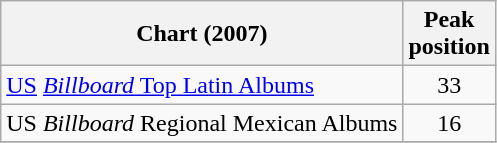<table class="wikitable">
<tr>
<th align="left">Chart (2007)</th>
<th align="left">Peak<br>position</th>
</tr>
<tr>
<td align="left"><a href='#'>US</a> <a href='#'><em>Billboard</em> Top Latin Albums</a></td>
<td align="center">33</td>
</tr>
<tr>
<td align="left">US <em>Billboard</em> Regional Mexican Albums</td>
<td align="center">16</td>
</tr>
<tr>
</tr>
</table>
